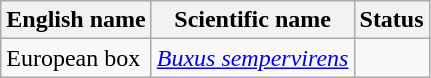<table class="wikitable" |>
<tr>
<th>English name</th>
<th>Scientific name</th>
<th>Status</th>
</tr>
<tr>
<td>European box</td>
<td><em><a href='#'>Buxus sempervirens</a></em></td>
<td></td>
</tr>
</table>
